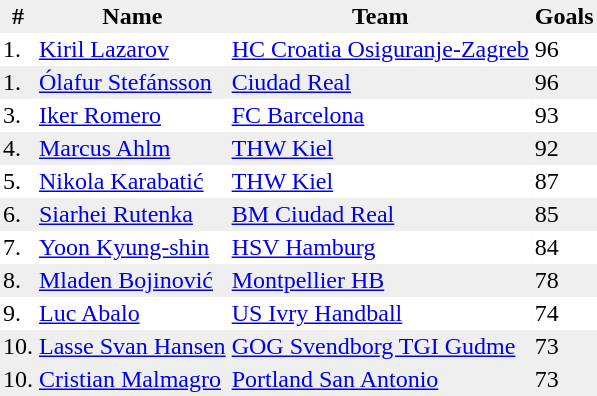<table border="0" cellpadding="2" cellspacing="0" style="margin-left:1em; background:#EFEFEF;">
<tr>
<th>#</th>
<th>Name</th>
<th>Team</th>
<th>Goals</th>
</tr>
<tr ---- bgcolor="#FFFFFF">
<td>1.</td>
<td> <a href='#'>Kiril Lazarov</a></td>
<td> <a href='#'>HC Croatia Osiguranje-Zagreb</a></td>
<td>96</td>
</tr>
<tr ---->
<td>1.</td>
<td> <a href='#'>Ólafur Stefánsson</a></td>
<td> <a href='#'>Ciudad Real</a></td>
<td>96</td>
</tr>
<tr ---- bgcolor="#FFFFFF">
<td>3.</td>
<td> <a href='#'>Iker Romero</a></td>
<td> <a href='#'>FC Barcelona</a></td>
<td>93</td>
</tr>
<tr ---->
<td>4.</td>
<td> <a href='#'>Marcus Ahlm</a></td>
<td> <a href='#'>THW Kiel</a></td>
<td>92</td>
</tr>
<tr ---- bgcolor="#FFFFFF">
<td>5.</td>
<td> <a href='#'>Nikola Karabatić</a></td>
<td> <a href='#'>THW Kiel</a></td>
<td>87</td>
</tr>
<tr ---->
<td>6.</td>
<td> <a href='#'>Siarhei Rutenka</a></td>
<td> <a href='#'>BM Ciudad Real</a></td>
<td>85</td>
</tr>
<tr ---- bgcolor="#FFFFFF">
<td>7.</td>
<td> <a href='#'>Yoon Kyung-shin</a></td>
<td> <a href='#'>HSV Hamburg</a></td>
<td>84</td>
</tr>
<tr ---->
<td>8.</td>
<td> <a href='#'>Mladen Bojinović</a></td>
<td> <a href='#'>Montpellier HB</a></td>
<td>78</td>
</tr>
<tr ---- bgcolor="#FFFFFF">
<td>9.</td>
<td> <a href='#'>Luc Abalo</a></td>
<td> <a href='#'>US Ivry Handball</a></td>
<td>74</td>
</tr>
<tr ---->
<td>10.</td>
<td> <a href='#'>Lasse Svan Hansen</a></td>
<td> <a href='#'>GOG Svendborg TGI Gudme</a></td>
<td>73</td>
</tr>
<tr ---->
<td>10.</td>
<td> <a href='#'>Cristian Malmagro</a></td>
<td> <a href='#'>Portland San Antonio</a></td>
<td>73</td>
</tr>
<tr ---->
</tr>
</table>
